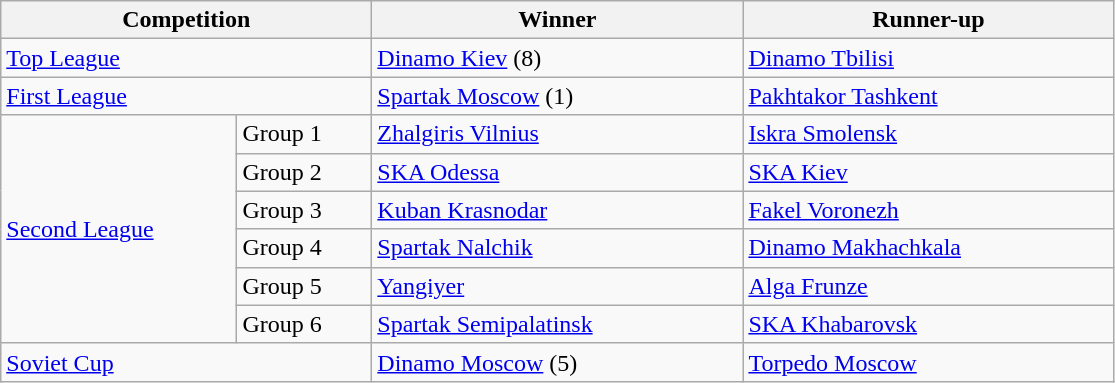<table class="wikitable">
<tr>
<th style="width:15em" colspan=2>Competition</th>
<th style="width:15em">Winner</th>
<th style="width:15em">Runner-up</th>
</tr>
<tr>
<td colspan=2><a href='#'>Top League</a></td>
<td><a href='#'>Dinamo Kiev</a> (8)</td>
<td><a href='#'>Dinamo Tbilisi</a></td>
</tr>
<tr>
<td colspan=2><a href='#'>First League</a></td>
<td><a href='#'>Spartak Moscow</a> (1)</td>
<td><a href='#'>Pakhtakor Tashkent</a></td>
</tr>
<tr>
<td rowspan=6><a href='#'>Second League</a></td>
<td>Group 1</td>
<td><a href='#'>Zhalgiris Vilnius</a></td>
<td><a href='#'>Iskra Smolensk</a></td>
</tr>
<tr>
<td>Group 2</td>
<td><a href='#'>SKA Odessa</a></td>
<td><a href='#'>SKA Kiev</a></td>
</tr>
<tr>
<td>Group 3</td>
<td><a href='#'>Kuban Krasnodar</a></td>
<td><a href='#'>Fakel Voronezh</a></td>
</tr>
<tr>
<td>Group 4</td>
<td><a href='#'>Spartak Nalchik</a></td>
<td><a href='#'>Dinamo Makhachkala</a></td>
</tr>
<tr>
<td>Group 5</td>
<td><a href='#'>Yangiyer</a></td>
<td><a href='#'>Alga Frunze</a></td>
</tr>
<tr>
<td>Group 6</td>
<td><a href='#'>Spartak Semipalatinsk</a></td>
<td><a href='#'>SKA Khabarovsk</a></td>
</tr>
<tr>
<td colspan=2><a href='#'>Soviet Cup</a></td>
<td><a href='#'>Dinamo Moscow</a> (5)</td>
<td><a href='#'>Torpedo Moscow</a></td>
</tr>
</table>
